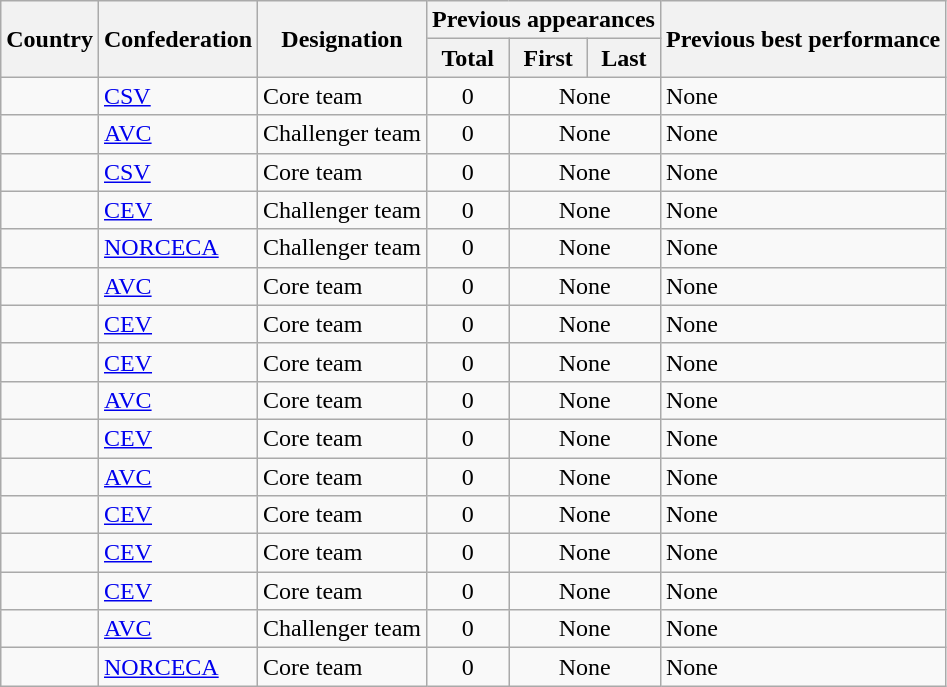<table class="wikitable sortable">
<tr>
<th rowspan=2>Country</th>
<th rowspan=2>Confederation</th>
<th rowspan=2>Designation</th>
<th colspan=3>Previous appearances</th>
<th rowspan=2>Previous best performance</th>
</tr>
<tr>
<th>Total</th>
<th>First</th>
<th>Last</th>
</tr>
<tr>
<td></td>
<td><a href='#'>CSV</a></td>
<td>Core team</td>
<td style="text-align:center">0</td>
<td colspan=2 style="text-align:center">None</td>
<td>None</td>
</tr>
<tr>
<td></td>
<td><a href='#'>AVC</a></td>
<td>Challenger team</td>
<td style="text-align:center">0</td>
<td colspan=2 style="text-align:center">None</td>
<td>None</td>
</tr>
<tr>
<td></td>
<td><a href='#'>CSV</a></td>
<td>Core team</td>
<td style="text-align:center">0</td>
<td colspan=2 style="text-align:center">None</td>
<td>None</td>
</tr>
<tr>
<td></td>
<td><a href='#'>CEV</a></td>
<td>Challenger team</td>
<td style="text-align:center">0</td>
<td colspan=2 style="text-align:center">None</td>
<td>None</td>
</tr>
<tr>
<td></td>
<td><a href='#'>NORCECA</a></td>
<td>Challenger team</td>
<td style="text-align:center">0</td>
<td colspan=2 style="text-align:center">None</td>
<td>None</td>
</tr>
<tr>
<td></td>
<td><a href='#'>AVC</a></td>
<td>Core team</td>
<td style="text-align:center">0</td>
<td colspan=2 style="text-align:center">None</td>
<td>None</td>
</tr>
<tr>
<td></td>
<td><a href='#'>CEV</a></td>
<td>Core team</td>
<td style="text-align:center">0</td>
<td colspan=2 style="text-align:center">None</td>
<td>None</td>
</tr>
<tr>
<td></td>
<td><a href='#'>CEV</a></td>
<td>Core team</td>
<td style="text-align:center">0</td>
<td colspan=2 style="text-align:center">None</td>
<td>None</td>
</tr>
<tr>
<td></td>
<td><a href='#'>AVC</a></td>
<td>Core team</td>
<td style="text-align:center">0</td>
<td colspan=2 style="text-align:center">None</td>
<td>None</td>
</tr>
<tr>
<td></td>
<td><a href='#'>CEV</a></td>
<td>Core team</td>
<td style="text-align:center">0</td>
<td colspan=2 style="text-align:center">None</td>
<td>None</td>
</tr>
<tr>
<td></td>
<td><a href='#'>AVC</a></td>
<td>Core team</td>
<td style="text-align:center">0</td>
<td colspan=2 style="text-align:center">None</td>
<td>None</td>
</tr>
<tr>
<td></td>
<td><a href='#'>CEV</a></td>
<td>Core team</td>
<td style="text-align:center">0</td>
<td colspan=2 style="text-align:center">None</td>
<td>None</td>
</tr>
<tr>
<td></td>
<td><a href='#'>CEV</a></td>
<td>Core team</td>
<td style="text-align:center">0</td>
<td colspan=2 style="text-align:center">None</td>
<td>None</td>
</tr>
<tr>
<td></td>
<td><a href='#'>CEV</a></td>
<td>Core team</td>
<td style="text-align:center">0</td>
<td colspan=2 style="text-align:center">None</td>
<td>None</td>
</tr>
<tr>
<td></td>
<td><a href='#'>AVC</a></td>
<td>Challenger team</td>
<td style="text-align:center">0</td>
<td colspan=2 style="text-align:center">None</td>
<td>None</td>
</tr>
<tr>
<td></td>
<td><a href='#'>NORCECA</a></td>
<td>Core team</td>
<td style="text-align:center">0</td>
<td colspan=2 style="text-align:center">None</td>
<td>None</td>
</tr>
</table>
